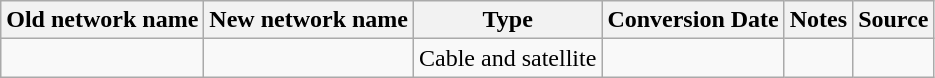<table class="wikitable">
<tr>
<th>Old network name</th>
<th>New network name</th>
<th>Type</th>
<th>Conversion Date</th>
<th>Notes</th>
<th>Source</th>
</tr>
<tr>
<td></td>
<td></td>
<td>Cable and satellite</td>
<td></td>
<td></td>
<td></td>
</tr>
</table>
